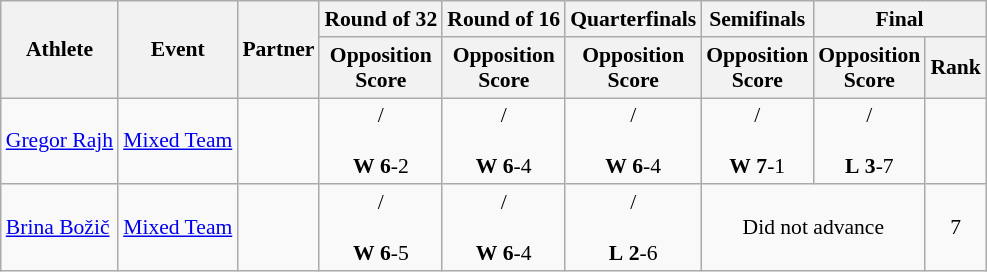<table class="wikitable" border="1" style="font-size:90%">
<tr>
<th rowspan=2>Athlete</th>
<th rowspan=2>Event</th>
<th rowspan=2>Partner</th>
<th>Round of 32</th>
<th>Round of 16</th>
<th>Quarterfinals</th>
<th>Semifinals</th>
<th colspan=2>Final</th>
</tr>
<tr>
<th>Opposition<br>Score</th>
<th>Opposition<br>Score</th>
<th>Opposition<br>Score</th>
<th>Opposition<br>Score</th>
<th>Opposition<br>Score</th>
<th>Rank</th>
</tr>
<tr>
<td><a href='#'>Gregor Rajh</a></td>
<td><a href='#'>Mixed Team</a></td>
<td></td>
<td align=center>/ <br>  <br> <strong>W</strong> <strong>6</strong>-2</td>
<td align=center>/ <br>  <br> <strong>W</strong> <strong>6</strong>-4</td>
<td align=center>/ <br>  <br> <strong>W</strong> <strong>6</strong>-4</td>
<td align=center>/ <br>  <br> <strong>W</strong> <strong>7</strong>-1</td>
<td align=center>/ <br>  <br> <strong>L</strong> <strong>3</strong>-7</td>
<td align=center></td>
</tr>
<tr>
<td><a href='#'>Brina Božič</a></td>
<td><a href='#'>Mixed Team</a></td>
<td></td>
<td align=center>/ <br>  <br> <strong>W</strong> <strong>6</strong>-5</td>
<td align=center>/ <br>  <br> <strong>W</strong> <strong>6</strong>-4</td>
<td align=center>/ <br>  <br> <strong>L</strong> <strong>2</strong>-6</td>
<td colspan=2 align=center>Did not advance</td>
<td align=center>7</td>
</tr>
</table>
